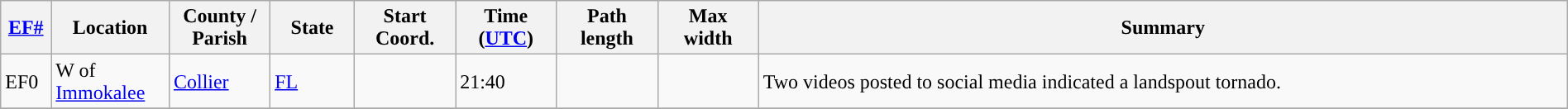<table class="wikitable sortable" style="width:100%;">
<tr>
<th scope="col"  style="width:3%; text-align:center;"><a href='#'>EF#</a></th>
<th scope="col"  style="width:7%; text-align:center;" class="unsortable">Location</th>
<th scope="col"  style="width:6%; text-align:center;" class="unsortable">County / Parish</th>
<th scope="col"  style="width:5%; text-align:center;">State</th>
<th scope="col"  style="width:6%; text-align:center;">Start Coord.</th>
<th scope="col"  style="width:6%; text-align:center;">Time (<a href='#'>UTC</a>)</th>
<th scope="col"  style="width:6%; text-align:center;">Path length</th>
<th scope="col"  style="width:6%; text-align:center;">Max width</th>
<th scope="col" class="unsortable" style="width:48%; text-align:center;">Summary</th>
</tr>
<tr>
<td>EF0</td>
<td>W of <a href='#'>Immokalee</a></td>
<td><a href='#'>Collier</a></td>
<td><a href='#'>FL</a></td>
<td></td>
<td>21:40</td>
<td></td>
<td></td>
<td>Two videos posted to social media indicated a landspout tornado.</td>
</tr>
<tr>
</tr>
</table>
